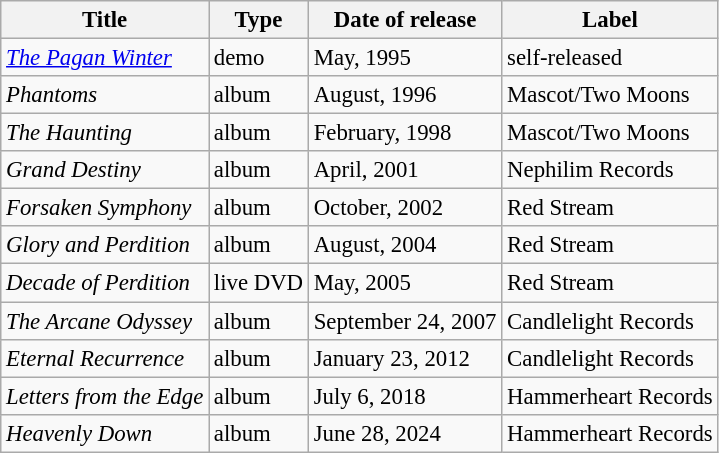<table class="wikitable" style="font-size: 95%;">
<tr>
<th>Title</th>
<th>Type</th>
<th>Date of release</th>
<th>Label</th>
</tr>
<tr>
<td><em><a href='#'>The Pagan Winter</a></em></td>
<td>demo</td>
<td>May, 1995</td>
<td>self-released</td>
</tr>
<tr>
<td><em>Phantoms</em></td>
<td>album</td>
<td>August, 1996</td>
<td>Mascot/Two Moons</td>
</tr>
<tr>
<td><em>The Haunting</em></td>
<td>album</td>
<td>February, 1998</td>
<td>Mascot/Two Moons</td>
</tr>
<tr>
<td><em>Grand Destiny</em></td>
<td>album</td>
<td>April, 2001</td>
<td>Nephilim Records</td>
</tr>
<tr>
<td><em>Forsaken Symphony</em></td>
<td>album</td>
<td>October, 2002</td>
<td>Red Stream</td>
</tr>
<tr>
<td><em>Glory and Perdition</em></td>
<td>album</td>
<td>August, 2004</td>
<td>Red Stream</td>
</tr>
<tr>
<td><em>Decade of Perdition</em></td>
<td>live DVD</td>
<td>May, 2005</td>
<td>Red Stream</td>
</tr>
<tr>
<td><em>The Arcane Odyssey</em></td>
<td>album</td>
<td>September 24, 2007</td>
<td>Candlelight Records</td>
</tr>
<tr>
<td><em>Eternal Recurrence</em></td>
<td>album</td>
<td>January 23, 2012</td>
<td>Candlelight Records</td>
</tr>
<tr>
<td><em>Letters from the Edge</em></td>
<td>album</td>
<td>July 6, 2018</td>
<td>Hammerheart Records</td>
</tr>
<tr>
<td><em>Heavenly Down</em></td>
<td>album</td>
<td>June 28, 2024</td>
<td>Hammerheart Records</td>
</tr>
</table>
